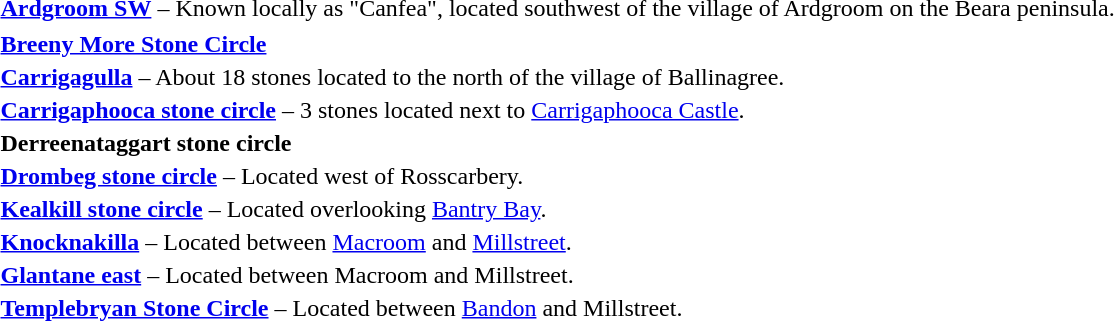<table border="0">
<tr>
<td></td>
<td><strong><a href='#'>Ardgroom SW</a></strong> – Known locally as "Canfea", located southwest of the village of Ardgroom on the Beara peninsula.</td>
</tr>
<tr>
</tr>
<tr>
<td></td>
<td><strong><a href='#'>Breeny More Stone Circle</a></strong></td>
</tr>
<tr>
<td></td>
<td><strong><a href='#'>Carrigagulla</a></strong> – About 18 stones located to the north of the village of Ballinagree.</td>
</tr>
<tr>
<td></td>
<td><strong><a href='#'>Carrigaphooca stone circle</a></strong> – 3 stones located next to <a href='#'>Carrigaphooca Castle</a>.</td>
</tr>
<tr>
<td></td>
<td><strong>Derreenataggart stone circle</strong></td>
</tr>
<tr>
<td></td>
<td><strong><a href='#'>Drombeg stone circle</a></strong> – Located west of Rosscarbery.</td>
</tr>
<tr>
<td></td>
<td><strong><a href='#'>Kealkill stone circle</a></strong> – Located overlooking <a href='#'>Bantry Bay</a>.</td>
</tr>
<tr>
<td></td>
<td><strong><a href='#'>Knocknakilla</a></strong> – Located between <a href='#'>Macroom</a> and <a href='#'>Millstreet</a>.</td>
</tr>
<tr>
<td></td>
<td><strong><a href='#'>Glantane east</a></strong> – Located between Macroom and Millstreet.</td>
</tr>
<tr>
<td></td>
<td><strong><a href='#'>Templebryan Stone Circle</a></strong> – Located between <a href='#'>Bandon</a> and Millstreet.</td>
</tr>
</table>
